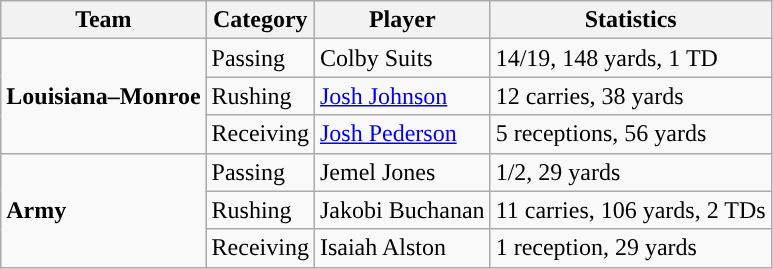<table class="wikitable" style="float: left;">
<tr>
<th>Team</th>
<th>Category</th>
<th>Player</th>
<th>Statistics</th>
</tr>
<tr>
<td rowspan=3><strong>Louisiana–Monroe</strong></td>
<td>Passing</td>
<td>Colby Suits</td>
<td>14/19, 148 yards, 1 TD</td>
</tr>
<tr>
<td>Rushing</td>
<td><a href='#'>Josh Johnson</a></td>
<td>12 carries, 38 yards</td>
</tr>
<tr>
<td>Receiving</td>
<td><a href='#'>Josh Pederson</a></td>
<td>5 receptions, 56 yards</td>
</tr>
<tr>
<td rowspan=3><strong>Army</strong></td>
<td>Passing</td>
<td>Jemel Jones</td>
<td>1/2, 29 yards</td>
</tr>
<tr>
<td>Rushing</td>
<td>Jakobi Buchanan</td>
<td>11 carries, 106 yards, 2 TDs</td>
</tr>
<tr>
<td>Receiving</td>
<td>Isaiah Alston</td>
<td>1 reception, 29 yards</td>
</tr>
</table>
